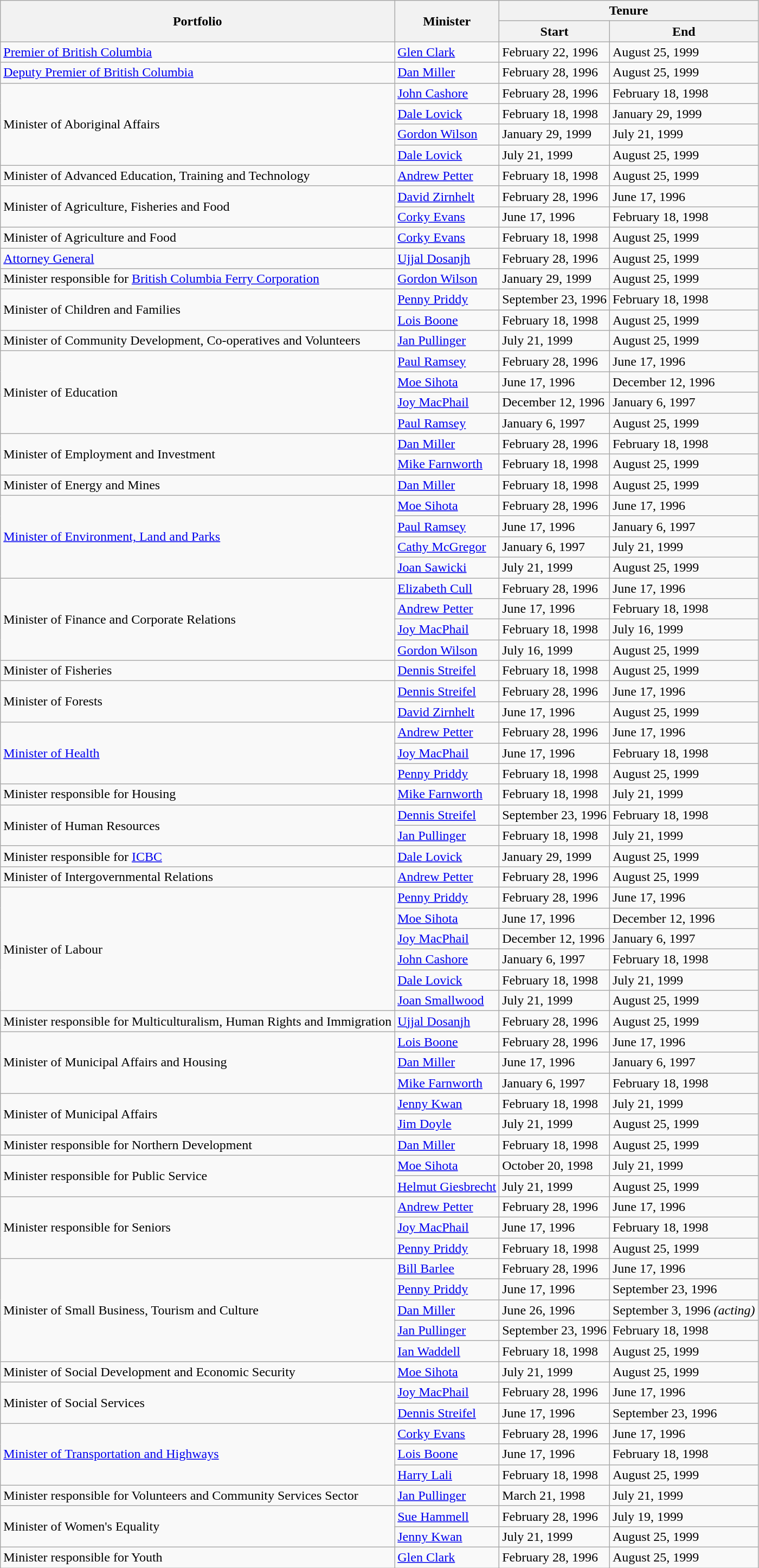<table class="wikitable">
<tr>
<th colspan="1" rowspan="2">Portfolio</th>
<th rowspan="2">Minister</th>
<th colspan="2">Tenure</th>
</tr>
<tr>
<th>Start</th>
<th>End</th>
</tr>
<tr>
<td><a href='#'>Premier of British Columbia</a></td>
<td><a href='#'>Glen Clark</a></td>
<td>February 22, 1996</td>
<td>August 25, 1999</td>
</tr>
<tr>
<td><a href='#'>Deputy Premier of British Columbia</a></td>
<td><a href='#'>Dan Miller</a></td>
<td>February 28, 1996</td>
<td>August 25, 1999</td>
</tr>
<tr>
<td rowspan="4">Minister of Aboriginal Affairs</td>
<td><a href='#'>John Cashore</a></td>
<td>February 28, 1996</td>
<td>February 18, 1998</td>
</tr>
<tr>
<td><a href='#'>Dale Lovick</a></td>
<td>February 18, 1998</td>
<td>January 29, 1999</td>
</tr>
<tr>
<td><a href='#'>Gordon Wilson</a></td>
<td>January 29, 1999</td>
<td>July 21, 1999</td>
</tr>
<tr>
<td><a href='#'>Dale Lovick</a></td>
<td>July 21, 1999</td>
<td>August 25, 1999</td>
</tr>
<tr>
<td>Minister of Advanced Education, Training and Technology</td>
<td><a href='#'>Andrew Petter</a></td>
<td>February 18, 1998</td>
<td>August 25, 1999</td>
</tr>
<tr>
<td rowspan="2">Minister of Agriculture, Fisheries and Food</td>
<td><a href='#'>David Zirnhelt</a></td>
<td>February 28, 1996</td>
<td>June 17, 1996</td>
</tr>
<tr>
<td><a href='#'>Corky Evans</a></td>
<td>June 17, 1996</td>
<td>February 18, 1998</td>
</tr>
<tr>
<td>Minister of Agriculture and Food</td>
<td><a href='#'>Corky Evans</a></td>
<td>February 18, 1998</td>
<td>August 25, 1999</td>
</tr>
<tr>
<td><a href='#'>Attorney General</a></td>
<td><a href='#'>Ujjal Dosanjh</a></td>
<td>February 28, 1996</td>
<td>August 25, 1999</td>
</tr>
<tr>
<td>Minister responsible for <a href='#'>British Columbia Ferry Corporation</a></td>
<td><a href='#'>Gordon Wilson</a></td>
<td>January 29, 1999</td>
<td>August 25, 1999</td>
</tr>
<tr>
<td rowspan="2">Minister of Children and Families</td>
<td><a href='#'>Penny Priddy</a></td>
<td>September 23, 1996</td>
<td>February 18, 1998</td>
</tr>
<tr>
<td><a href='#'>Lois Boone</a></td>
<td>February 18, 1998</td>
<td>August 25, 1999</td>
</tr>
<tr>
<td>Minister of Community Development, Co-operatives and Volunteers</td>
<td><a href='#'>Jan Pullinger</a></td>
<td>July 21, 1999</td>
<td>August 25, 1999</td>
</tr>
<tr>
<td rowspan="4">Minister of Education</td>
<td><a href='#'>Paul Ramsey</a></td>
<td>February 28, 1996</td>
<td>June 17, 1996</td>
</tr>
<tr>
<td><a href='#'>Moe Sihota</a></td>
<td>June 17, 1996</td>
<td>December 12, 1996</td>
</tr>
<tr>
<td><a href='#'>Joy MacPhail</a></td>
<td>December 12, 1996</td>
<td>January 6, 1997</td>
</tr>
<tr>
<td><a href='#'>Paul Ramsey</a></td>
<td>January 6, 1997</td>
<td>August 25, 1999</td>
</tr>
<tr>
<td rowspan="2">Minister of Employment and Investment</td>
<td><a href='#'>Dan Miller</a></td>
<td>February 28, 1996</td>
<td>February 18, 1998</td>
</tr>
<tr>
<td><a href='#'>Mike Farnworth</a></td>
<td>February 18, 1998</td>
<td>August 25, 1999</td>
</tr>
<tr>
<td>Minister of Energy and Mines</td>
<td><a href='#'>Dan Miller</a></td>
<td>February 18, 1998</td>
<td>August 25, 1999</td>
</tr>
<tr>
<td rowspan="4"><a href='#'>Minister of Environment, Land and Parks</a></td>
<td><a href='#'>Moe Sihota</a></td>
<td>February 28, 1996</td>
<td>June 17, 1996</td>
</tr>
<tr>
<td><a href='#'>Paul Ramsey</a></td>
<td>June 17, 1996</td>
<td>January 6, 1997</td>
</tr>
<tr>
<td><a href='#'>Cathy McGregor</a></td>
<td>January 6, 1997</td>
<td>July 21, 1999</td>
</tr>
<tr>
<td><a href='#'>Joan Sawicki</a></td>
<td>July 21, 1999</td>
<td>August 25, 1999</td>
</tr>
<tr>
<td rowspan="4">Minister of Finance and Corporate Relations</td>
<td><a href='#'>Elizabeth Cull</a></td>
<td>February 28, 1996</td>
<td>June 17, 1996</td>
</tr>
<tr>
<td><a href='#'>Andrew Petter</a></td>
<td>June 17, 1996</td>
<td>February 18, 1998</td>
</tr>
<tr>
<td><a href='#'>Joy MacPhail</a></td>
<td>February 18, 1998</td>
<td>July 16, 1999</td>
</tr>
<tr>
<td><a href='#'>Gordon Wilson</a></td>
<td>July 16, 1999</td>
<td>August 25, 1999</td>
</tr>
<tr>
<td>Minister of Fisheries</td>
<td><a href='#'>Dennis Streifel</a></td>
<td>February 18, 1998</td>
<td>August 25, 1999</td>
</tr>
<tr>
<td rowspan="2">Minister of Forests</td>
<td><a href='#'>Dennis Streifel</a></td>
<td>February 28, 1996</td>
<td>June 17, 1996</td>
</tr>
<tr>
<td><a href='#'>David Zirnhelt</a></td>
<td>June 17, 1996</td>
<td>August 25, 1999</td>
</tr>
<tr>
<td rowspan="3"><a href='#'>Minister of Health</a></td>
<td><a href='#'>Andrew Petter</a></td>
<td>February 28, 1996</td>
<td>June 17, 1996</td>
</tr>
<tr>
<td><a href='#'>Joy MacPhail</a></td>
<td>June 17, 1996</td>
<td>February 18, 1998</td>
</tr>
<tr>
<td><a href='#'>Penny Priddy</a></td>
<td>February 18, 1998</td>
<td>August 25, 1999</td>
</tr>
<tr>
<td>Minister responsible for Housing</td>
<td><a href='#'>Mike Farnworth</a></td>
<td>February 18, 1998</td>
<td>July 21, 1999</td>
</tr>
<tr>
<td rowspan="2">Minister of Human Resources</td>
<td><a href='#'>Dennis Streifel</a></td>
<td>September 23, 1996</td>
<td>February 18, 1998</td>
</tr>
<tr>
<td><a href='#'>Jan Pullinger</a></td>
<td>February 18, 1998</td>
<td>July 21, 1999</td>
</tr>
<tr>
<td>Minister responsible for <a href='#'>ICBC</a></td>
<td><a href='#'>Dale Lovick</a></td>
<td>January 29, 1999</td>
<td>August 25, 1999</td>
</tr>
<tr>
<td>Minister of Intergovernmental Relations</td>
<td><a href='#'>Andrew Petter</a></td>
<td>February 28, 1996</td>
<td>August 25, 1999</td>
</tr>
<tr>
<td rowspan="6">Minister of Labour</td>
<td><a href='#'>Penny Priddy</a></td>
<td>February 28, 1996</td>
<td>June 17, 1996</td>
</tr>
<tr>
<td><a href='#'>Moe Sihota</a></td>
<td>June 17, 1996</td>
<td>December 12, 1996</td>
</tr>
<tr>
<td><a href='#'>Joy MacPhail</a></td>
<td>December 12, 1996</td>
<td>January 6, 1997</td>
</tr>
<tr>
<td><a href='#'>John Cashore</a></td>
<td>January 6, 1997</td>
<td>February 18, 1998</td>
</tr>
<tr>
<td><a href='#'>Dale Lovick</a></td>
<td>February 18, 1998</td>
<td>July 21, 1999</td>
</tr>
<tr>
<td><a href='#'>Joan Smallwood</a></td>
<td>July 21, 1999</td>
<td>August 25, 1999</td>
</tr>
<tr>
<td>Minister responsible for Multiculturalism, Human Rights and Immigration</td>
<td><a href='#'>Ujjal Dosanjh</a></td>
<td>February 28, 1996</td>
<td>August 25, 1999</td>
</tr>
<tr>
<td rowspan="3">Minister of Municipal Affairs and Housing</td>
<td><a href='#'>Lois Boone</a></td>
<td>February 28, 1996</td>
<td>June 17, 1996</td>
</tr>
<tr>
<td><a href='#'>Dan Miller</a></td>
<td>June 17, 1996</td>
<td>January 6, 1997</td>
</tr>
<tr>
<td><a href='#'>Mike Farnworth</a></td>
<td>January 6, 1997</td>
<td>February 18, 1998</td>
</tr>
<tr>
<td rowspan="2">Minister of Municipal Affairs</td>
<td><a href='#'>Jenny Kwan</a></td>
<td>February 18, 1998</td>
<td>July 21, 1999</td>
</tr>
<tr>
<td><a href='#'>Jim Doyle</a></td>
<td>July 21, 1999</td>
<td>August 25, 1999</td>
</tr>
<tr>
<td>Minister responsible for Northern Development</td>
<td><a href='#'>Dan Miller</a></td>
<td>February 18, 1998</td>
<td>August 25, 1999</td>
</tr>
<tr>
<td rowspan="2">Minister responsible for Public Service</td>
<td><a href='#'>Moe Sihota</a></td>
<td>October 20, 1998</td>
<td>July 21, 1999</td>
</tr>
<tr>
<td><a href='#'>Helmut Giesbrecht</a></td>
<td>July 21, 1999</td>
<td>August 25, 1999</td>
</tr>
<tr>
<td rowspan="3">Minister responsible for Seniors</td>
<td><a href='#'>Andrew Petter</a></td>
<td>February 28, 1996</td>
<td>June 17, 1996</td>
</tr>
<tr>
<td><a href='#'>Joy MacPhail</a></td>
<td>June 17, 1996</td>
<td>February 18, 1998</td>
</tr>
<tr>
<td><a href='#'>Penny Priddy</a></td>
<td>February 18, 1998</td>
<td>August 25, 1999</td>
</tr>
<tr>
<td rowspan="5">Minister of Small Business, Tourism and Culture</td>
<td><a href='#'>Bill Barlee</a></td>
<td>February 28, 1996</td>
<td>June 17, 1996</td>
</tr>
<tr>
<td><a href='#'>Penny Priddy</a></td>
<td>June 17, 1996</td>
<td>September 23, 1996</td>
</tr>
<tr>
<td><a href='#'>Dan Miller</a></td>
<td>June 26, 1996</td>
<td>September 3, 1996 <em>(acting)</em></td>
</tr>
<tr>
<td><a href='#'>Jan Pullinger</a></td>
<td>September 23, 1996</td>
<td>February 18, 1998</td>
</tr>
<tr>
<td><a href='#'>Ian Waddell</a></td>
<td>February 18, 1998</td>
<td>August 25, 1999</td>
</tr>
<tr>
<td>Minister of Social Development and Economic Security</td>
<td><a href='#'>Moe Sihota</a></td>
<td>July 21, 1999</td>
<td>August 25, 1999</td>
</tr>
<tr>
<td rowspan="2">Minister of Social Services</td>
<td><a href='#'>Joy MacPhail</a></td>
<td>February 28, 1996</td>
<td>June 17, 1996</td>
</tr>
<tr>
<td><a href='#'>Dennis Streifel</a></td>
<td>June 17, 1996</td>
<td>September 23, 1996</td>
</tr>
<tr>
<td rowspan="3"><a href='#'>Minister of Transportation and Highways</a></td>
<td><a href='#'>Corky Evans</a></td>
<td>February 28, 1996</td>
<td>June 17, 1996</td>
</tr>
<tr>
<td><a href='#'>Lois Boone</a></td>
<td>June 17, 1996</td>
<td>February 18, 1998</td>
</tr>
<tr>
<td><a href='#'>Harry Lali</a></td>
<td>February 18, 1998</td>
<td>August 25, 1999</td>
</tr>
<tr>
<td>Minister responsible for Volunteers and Community Services Sector</td>
<td><a href='#'>Jan Pullinger</a></td>
<td>March 21, 1998</td>
<td>July 21, 1999</td>
</tr>
<tr>
<td rowspan="2">Minister of Women's Equality</td>
<td><a href='#'>Sue Hammell</a></td>
<td>February 28, 1996</td>
<td>July 19, 1999</td>
</tr>
<tr>
<td><a href='#'>Jenny Kwan</a></td>
<td>July 21, 1999</td>
<td>August 25, 1999</td>
</tr>
<tr>
<td>Minister responsible for Youth</td>
<td><a href='#'>Glen Clark</a></td>
<td>February 28, 1996</td>
<td>August 25, 1999</td>
</tr>
</table>
